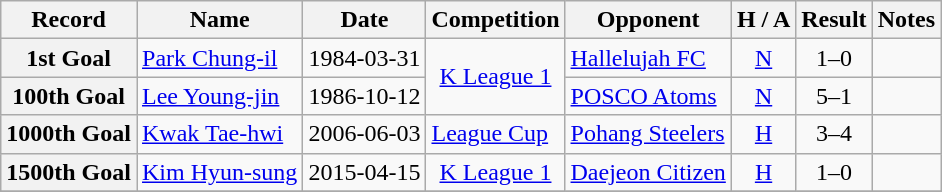<table class="wikitable" style="text-align:center">
<tr>
<th>Record</th>
<th>Name</th>
<th>Date</th>
<th>Competition</th>
<th>Opponent</th>
<th>H / A</th>
<th>Result</th>
<th>Notes</th>
</tr>
<tr>
<th>1st Goal</th>
<td align=left> <a href='#'>Park Chung-il</a></td>
<td>1984-03-31</td>
<td rowspan="2"><a href='#'>K League 1</a></td>
<td align=left> <a href='#'>Hallelujah FC</a></td>
<td><a href='#'>N</a></td>
<td>1–0</td>
<td></td>
</tr>
<tr>
<th>100th Goal</th>
<td align=left> <a href='#'>Lee Young-jin</a></td>
<td>1986-10-12</td>
<td align=left> <a href='#'>POSCO Atoms</a></td>
<td><a href='#'>N</a></td>
<td>5–1</td>
<td></td>
</tr>
<tr>
<th>1000th Goal</th>
<td align=left> <a href='#'>Kwak Tae-hwi</a></td>
<td>2006-06-03</td>
<td align=left><a href='#'>League Cup</a></td>
<td align=left> <a href='#'>Pohang Steelers</a></td>
<td><a href='#'>H</a></td>
<td>3–4</td>
<td></td>
</tr>
<tr>
<th>1500th Goal</th>
<td align=left> <a href='#'>Kim Hyun-sung</a></td>
<td>2015-04-15</td>
<td><a href='#'>K League 1</a></td>
<td align=left> <a href='#'>Daejeon Citizen</a></td>
<td><a href='#'>H</a></td>
<td>1–0</td>
<td></td>
</tr>
<tr>
</tr>
</table>
